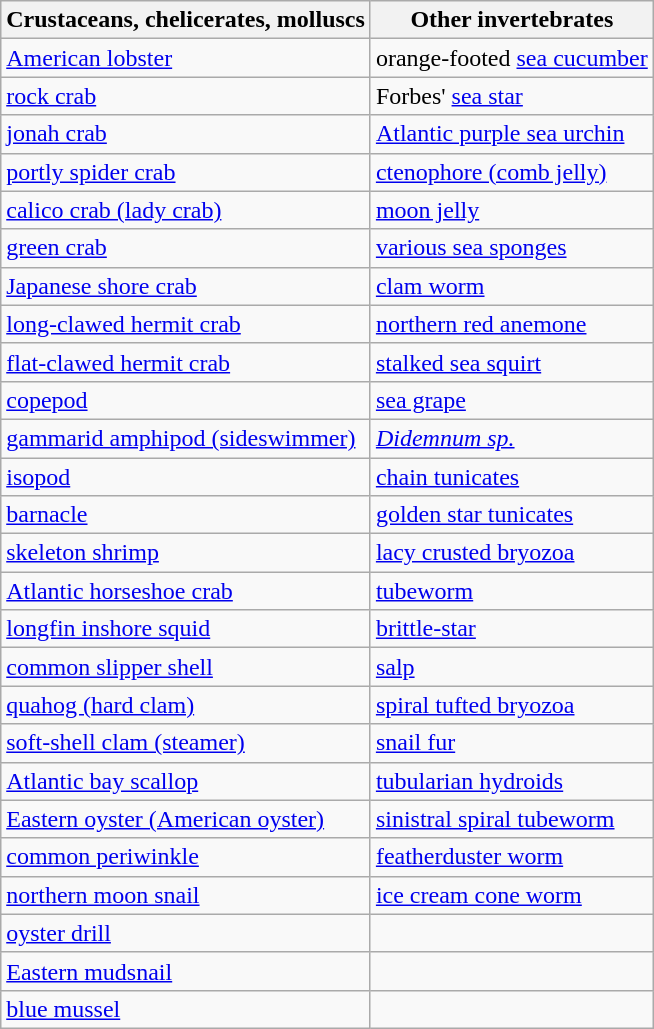<table class="wikitable" style="margin:1em auto;">
<tr>
<th>Crustaceans, chelicerates, molluscs</th>
<th>Other invertebrates</th>
</tr>
<tr>
<td><a href='#'>American lobster</a></td>
<td>orange-footed <a href='#'>sea cucumber</a></td>
</tr>
<tr>
<td><a href='#'>rock crab</a></td>
<td>Forbes' <a href='#'>sea star</a></td>
</tr>
<tr>
<td><a href='#'>jonah crab</a></td>
<td><a href='#'>Atlantic purple sea urchin</a></td>
</tr>
<tr>
<td><a href='#'>portly spider crab</a></td>
<td><a href='#'>ctenophore (comb jelly)</a></td>
</tr>
<tr>
<td><a href='#'>calico crab (lady crab)</a></td>
<td><a href='#'>moon jelly</a></td>
</tr>
<tr>
<td><a href='#'>green crab</a></td>
<td><a href='#'>various sea sponges</a></td>
</tr>
<tr>
<td><a href='#'>Japanese shore crab</a></td>
<td><a href='#'>clam worm</a></td>
</tr>
<tr>
<td><a href='#'>long-clawed hermit crab</a></td>
<td><a href='#'>northern red anemone</a></td>
</tr>
<tr>
<td><a href='#'>flat-clawed hermit crab</a></td>
<td><a href='#'>stalked sea squirt</a></td>
</tr>
<tr>
<td><a href='#'>copepod</a></td>
<td><a href='#'>sea grape</a></td>
</tr>
<tr>
<td><a href='#'>gammarid amphipod (sideswimmer)</a></td>
<td><a href='#'><em>Didemnum sp.</em></a></td>
</tr>
<tr>
<td><a href='#'>isopod</a></td>
<td><a href='#'>chain tunicates</a></td>
</tr>
<tr>
<td><a href='#'>barnacle</a></td>
<td><a href='#'>golden star tunicates</a></td>
</tr>
<tr>
<td><a href='#'>skeleton shrimp</a></td>
<td><a href='#'>lacy crusted bryozoa</a></td>
</tr>
<tr>
<td><a href='#'>Atlantic horseshoe crab</a></td>
<td><a href='#'>tubeworm</a></td>
</tr>
<tr>
<td><a href='#'>longfin inshore squid</a></td>
<td><a href='#'>brittle-star</a></td>
</tr>
<tr>
<td><a href='#'>common slipper shell</a></td>
<td><a href='#'>salp</a></td>
</tr>
<tr>
<td><a href='#'>quahog (hard clam)</a></td>
<td><a href='#'>spiral tufted bryozoa</a></td>
</tr>
<tr>
<td><a href='#'>soft-shell clam (steamer)</a></td>
<td><a href='#'>snail fur</a></td>
</tr>
<tr>
<td><a href='#'>Atlantic bay scallop</a></td>
<td><a href='#'>tubularian hydroids</a></td>
</tr>
<tr>
<td><a href='#'>Eastern oyster (American oyster)</a></td>
<td><a href='#'>sinistral spiral tubeworm</a></td>
</tr>
<tr>
<td><a href='#'>common periwinkle</a></td>
<td><a href='#'>featherduster worm</a></td>
</tr>
<tr>
<td><a href='#'>northern moon snail</a></td>
<td><a href='#'>ice cream cone worm</a></td>
</tr>
<tr>
<td><a href='#'>oyster drill</a></td>
<td></td>
</tr>
<tr>
<td><a href='#'>Eastern mudsnail</a></td>
<td></td>
</tr>
<tr>
<td><a href='#'>blue mussel</a></td>
<td></td>
</tr>
</table>
